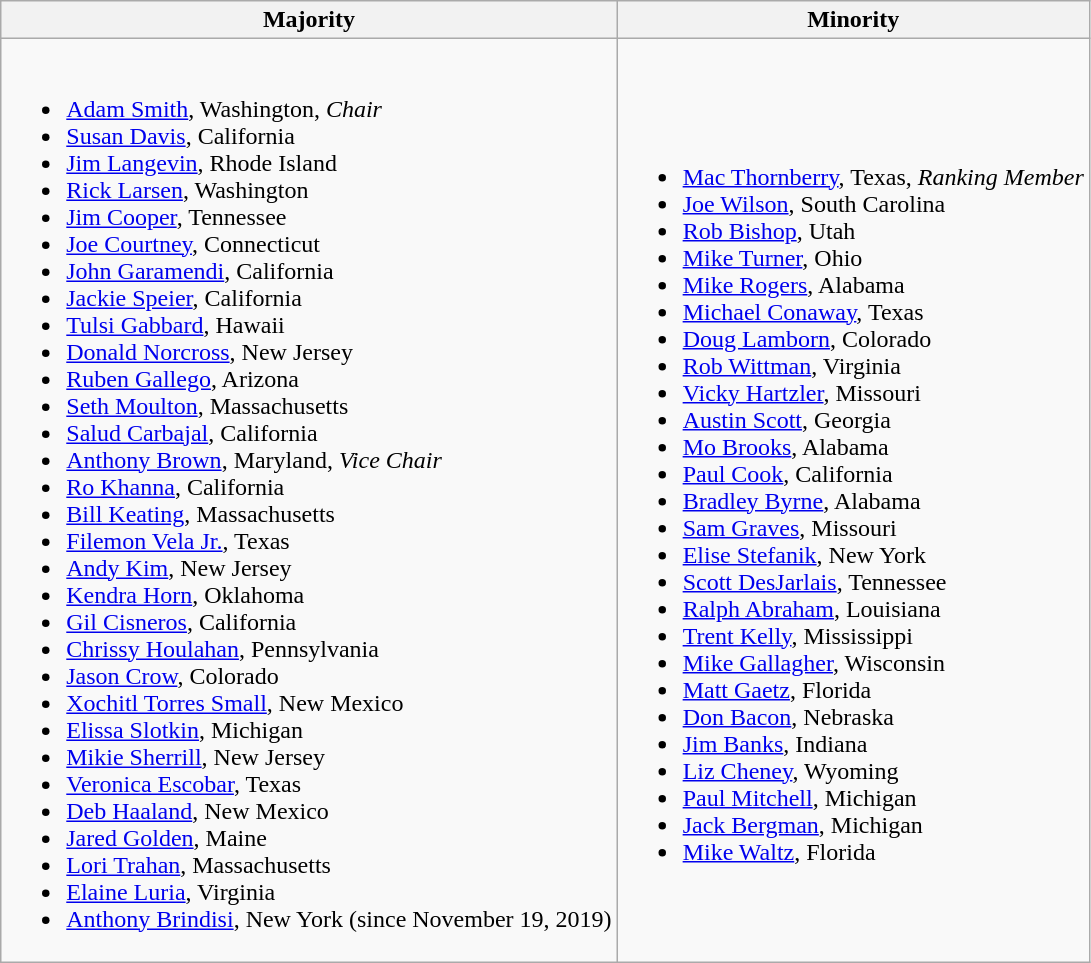<table class=wikitable>
<tr>
<th>Majority</th>
<th>Minority</th>
</tr>
<tr>
<td><br><ul><li><a href='#'>Adam Smith</a>, Washington, <em>Chair</em></li><li><a href='#'>Susan Davis</a>, California</li><li><a href='#'>Jim Langevin</a>, Rhode Island</li><li><a href='#'>Rick Larsen</a>, Washington</li><li><a href='#'>Jim Cooper</a>, Tennessee</li><li><a href='#'>Joe Courtney</a>, Connecticut</li><li><a href='#'>John Garamendi</a>, California</li><li><a href='#'>Jackie Speier</a>, California</li><li><a href='#'>Tulsi Gabbard</a>, Hawaii</li><li><a href='#'>Donald Norcross</a>, New Jersey</li><li><a href='#'>Ruben Gallego</a>, Arizona</li><li><a href='#'>Seth Moulton</a>, Massachusetts</li><li><a href='#'>Salud Carbajal</a>, California</li><li><a href='#'>Anthony Brown</a>, Maryland, <em>Vice Chair</em></li><li><a href='#'>Ro Khanna</a>, California</li><li><a href='#'>Bill Keating</a>, Massachusetts</li><li><a href='#'>Filemon Vela Jr.</a>, Texas</li><li><a href='#'>Andy Kim</a>, New Jersey</li><li><a href='#'>Kendra Horn</a>, Oklahoma</li><li><a href='#'>Gil Cisneros</a>, California</li><li><a href='#'>Chrissy Houlahan</a>, Pennsylvania</li><li><a href='#'>Jason Crow</a>, Colorado</li><li><a href='#'>Xochitl Torres Small</a>, New Mexico</li><li><a href='#'>Elissa Slotkin</a>, Michigan</li><li><a href='#'>Mikie Sherrill</a>, New Jersey</li><li><a href='#'>Veronica Escobar</a>, Texas</li><li><a href='#'>Deb Haaland</a>, New Mexico</li><li><a href='#'>Jared Golden</a>, Maine</li><li><a href='#'>Lori Trahan</a>, Massachusetts</li><li><a href='#'>Elaine Luria</a>, Virginia</li><li><a href='#'>Anthony Brindisi</a>, New York (since November 19, 2019)</li></ul></td>
<td><br><ul><li><a href='#'>Mac Thornberry</a>, Texas, <em>Ranking Member</em></li><li><a href='#'>Joe Wilson</a>, South Carolina</li><li><a href='#'>Rob Bishop</a>, Utah</li><li><a href='#'>Mike Turner</a>, Ohio</li><li><a href='#'>Mike Rogers</a>, Alabama</li><li><a href='#'>Michael Conaway</a>, Texas</li><li><a href='#'>Doug Lamborn</a>, Colorado</li><li><a href='#'>Rob Wittman</a>, Virginia</li><li><a href='#'>Vicky Hartzler</a>, Missouri</li><li><a href='#'>Austin Scott</a>, Georgia</li><li><a href='#'>Mo Brooks</a>, Alabama</li><li><a href='#'>Paul Cook</a>, California</li><li><a href='#'>Bradley Byrne</a>, Alabama</li><li><a href='#'>Sam Graves</a>, Missouri</li><li><a href='#'>Elise Stefanik</a>, New York</li><li><a href='#'>Scott DesJarlais</a>, Tennessee</li><li><a href='#'>Ralph Abraham</a>, Louisiana</li><li><a href='#'>Trent Kelly</a>, Mississippi</li><li><a href='#'>Mike Gallagher</a>, Wisconsin</li><li><a href='#'>Matt Gaetz</a>, Florida</li><li><a href='#'>Don Bacon</a>, Nebraska</li><li><a href='#'>Jim Banks</a>, Indiana</li><li><a href='#'>Liz Cheney</a>, Wyoming</li><li><a href='#'>Paul Mitchell</a>, Michigan</li><li><a href='#'>Jack Bergman</a>, Michigan</li><li><a href='#'>Mike Waltz</a>, Florida</li></ul></td>
</tr>
</table>
